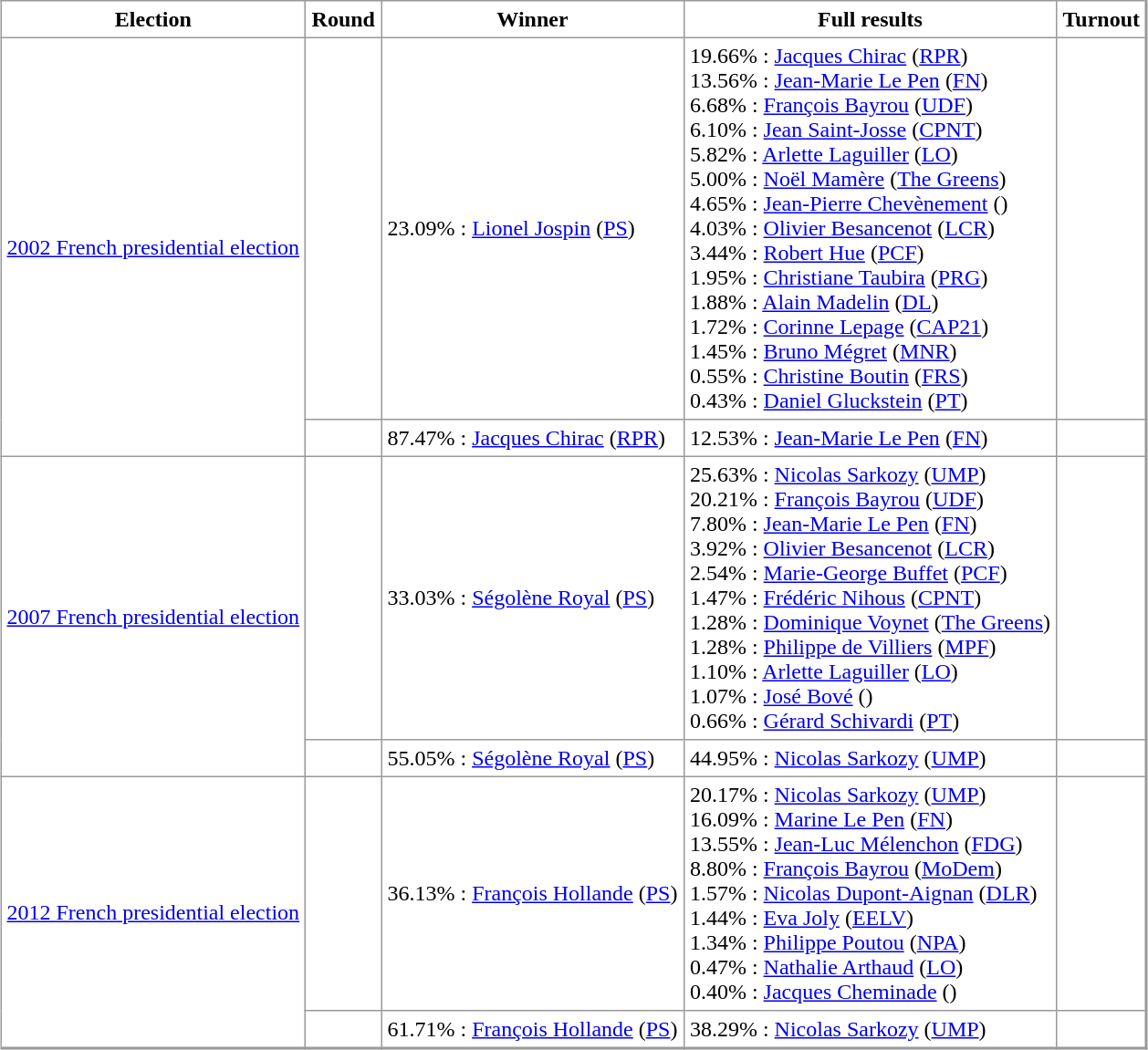<table align="center" rules="all" cellspacing="0" cellpadding="4" style="border: 1px solid #999; border-right: 2px solid #999; border-bottom: 2px solid #999">
<tr>
<th>Election</th>
<th>Round</th>
<th>Winner</th>
<th>Full results</th>
<th>Turnout</th>
</tr>
<tr>
<td rowspan="2"><a href='#'>2002 French presidential election</a></td>
<td></td>
<td><span>23.09%</span> : <a href='#'>Lionel Jospin</a> (<a href='#'>PS</a>)</td>
<td><span>19.66%</span> : <a href='#'>Jacques Chirac</a> (<a href='#'>RPR</a>)<br> <span>13.56%</span> : <a href='#'>Jean-Marie Le Pen</a> (<a href='#'>FN</a>)<br><span>6.68%</span> : <a href='#'>François Bayrou</a> (<a href='#'>UDF</a>)<br><span>6.10%</span> : <a href='#'>Jean Saint-Josse</a> (<a href='#'>CPNT</a>) <br><span>5.82%</span> : <a href='#'>Arlette Laguiller</a> (<a href='#'>LO</a>)<br><span>5.00%</span> : <a href='#'>Noël Mamère</a> (<a href='#'>The Greens</a>)<br><span>4.65%</span> : <a href='#'>Jean-Pierre Chevènement</a> ()<br><span>4.03%</span> : <a href='#'>Olivier Besancenot</a> (<a href='#'>LCR</a>)<br><span>3.44%</span> : <a href='#'>Robert Hue</a> (<a href='#'>PCF</a>)<br><span>1.95%</span> : <a href='#'>Christiane Taubira</a> (<a href='#'>PRG</a>)<br><span>1.88%</span> : <a href='#'>Alain Madelin</a> (<a href='#'>DL</a>)<br><span>1.72%</span> : <a href='#'>Corinne Lepage</a> (<a href='#'>CAP21</a>)<br> <span>1.45%</span> : <a href='#'>Bruno Mégret</a> (<a href='#'>MNR</a>)<br> <span>0.55%</span> : <a href='#'>Christine Boutin</a> (<a href='#'>FRS</a>)<br><span>0.43%</span> : <a href='#'>Daniel Gluckstein</a> (<a href='#'>PT</a>)</td>
<td></td>
</tr>
<tr>
<td></td>
<td><span>87.47%</span> : <a href='#'>Jacques Chirac</a> (<a href='#'>RPR</a>)</td>
<td><span>12.53%</span> : <a href='#'>Jean-Marie Le Pen</a> (<a href='#'>FN</a>)</td>
<td></td>
</tr>
<tr>
<td rowspan="2"><a href='#'>2007 French presidential election</a></td>
<td></td>
<td><span>33.03%</span> : <a href='#'>Ségolène Royal</a> (<a href='#'>PS</a>)</td>
<td><span>25.63%</span> : <a href='#'>Nicolas Sarkozy</a> (<a href='#'>UMP</a>)<br><span>20.21%</span> : <a href='#'>François Bayrou</a> (<a href='#'>UDF</a>)<br><span>7.80%</span> : <a href='#'>Jean-Marie Le Pen</a> (<a href='#'>FN</a>)<br><span>3.92%</span> : <a href='#'>Olivier Besancenot</a> (<a href='#'>LCR</a>)<br><span>2.54%</span> : <a href='#'>Marie-George Buffet</a> (<a href='#'>PCF</a>)<br><span>1.47%</span> : <a href='#'>Frédéric Nihous</a> (<a href='#'>CPNT</a>)<br><span>1.28%</span> : <a href='#'>Dominique Voynet</a> (<a href='#'>The Greens</a>)<br><span>1.28%</span> : <a href='#'>Philippe de Villiers</a> (<a href='#'>MPF</a>)<br><span>1.10%</span> : <a href='#'>Arlette Laguiller</a> (<a href='#'>LO</a>)<br><span>1.07%</span> : <a href='#'>José Bové</a> ()<br><span>0.66%</span> : <a href='#'>Gérard Schivardi</a> (<a href='#'>PT</a>)</td>
<td></td>
</tr>
<tr>
<td></td>
<td><span>55.05%</span> : <a href='#'>Ségolène Royal</a> (<a href='#'>PS</a>)</td>
<td><span>44.95%</span> : <a href='#'>Nicolas Sarkozy</a> (<a href='#'>UMP</a>)</td>
<td></td>
</tr>
<tr>
<td rowspan="2"><a href='#'>2012 French presidential election</a></td>
<td></td>
<td><span>36.13%</span> : <a href='#'>François Hollande</a> (<a href='#'>PS</a>)</td>
<td><span>20.17%</span> : <a href='#'>Nicolas Sarkozy</a> (<a href='#'>UMP</a>)<br><span>16.09%</span> : <a href='#'>Marine Le Pen</a> (<a href='#'>FN</a>)<br><span>13.55%</span> : <a href='#'>Jean-Luc Mélenchon</a> (<a href='#'>FDG</a>)<br><span>8.80%</span> : <a href='#'>François Bayrou</a> (<a href='#'>MoDem</a>)<br><span>1.57%</span> : <a href='#'>Nicolas Dupont-Aignan</a> (<a href='#'>DLR</a>)<br><span>1.44%</span> : <a href='#'>Eva Joly</a> (<a href='#'>EELV</a>)<br><span>1.34%</span> : <a href='#'>Philippe Poutou</a> (<a href='#'>NPA</a>)<br><span>0.47%</span> : <a href='#'>Nathalie Arthaud</a> (<a href='#'>LO</a>)<br><span>0.40%</span> : <a href='#'>Jacques Cheminade</a> ()</td>
<td></td>
</tr>
<tr>
<td></td>
<td><span>61.71%</span> : <a href='#'>François Hollande</a> (<a href='#'>PS</a>)</td>
<td><span>38.29%</span> : <a href='#'>Nicolas Sarkozy</a> (<a href='#'>UMP</a>)</td>
<td></td>
</tr>
</table>
